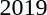<table>
<tr>
<td>2019<br></td>
<td></td>
<td></td>
<td></td>
</tr>
</table>
